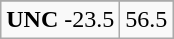<table class="wikitable">
<tr align="center">
</tr>
<tr align="center">
<td><strong>UNC</strong> -23.5</td>
<td>56.5</td>
</tr>
</table>
